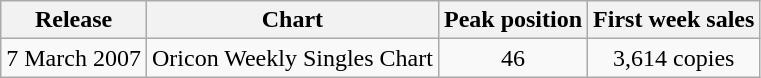<table class="wikitable">
<tr>
<th>Release</th>
<th>Chart</th>
<th>Peak position</th>
<th>First week sales</th>
</tr>
<tr>
<td>7 March 2007</td>
<td>Oricon Weekly Singles Chart</td>
<td align="center">46</td>
<td align="center">3,614 copies</td>
</tr>
</table>
